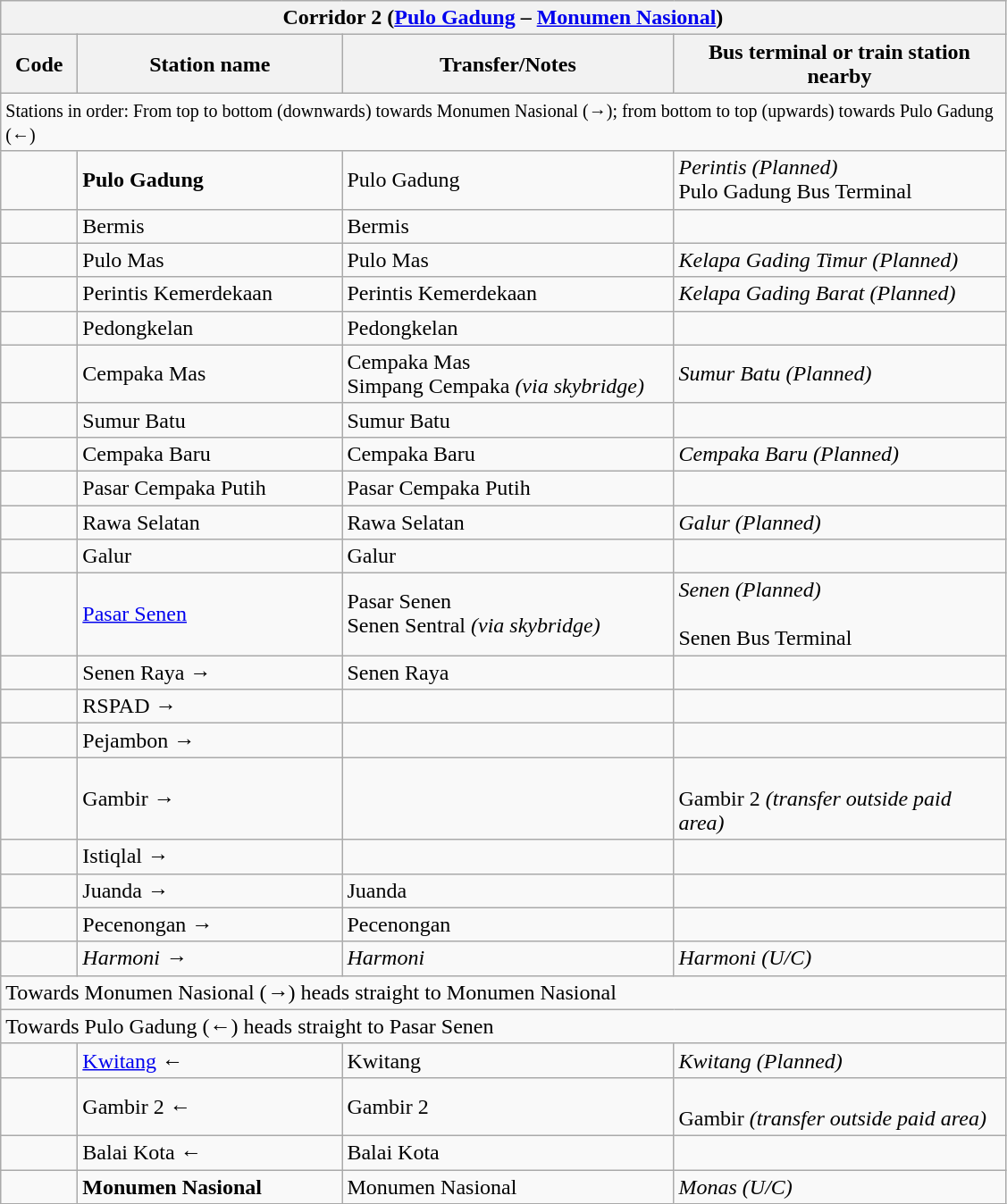<table class="wikitable" style="font-size:100%">
<tr>
<th colspan="4" style="text-align:center"> Corridor 2 (<a href='#'>Pulo Gadung</a> – <a href='#'>Monumen Nasional</a>)</th>
</tr>
<tr>
<th width="50">Code</th>
<th width="190">Station name</th>
<th width="240">Transfer/Notes</th>
<th width="240">Bus terminal or train station nearby</th>
</tr>
<tr>
<td colspan="4"><small>Stations in order: From top to bottom (downwards) towards Monumen Nasional (→); from bottom to top (upwards) towards Pulo Gadung (←)</small></td>
</tr>
<tr>
<td style="text-align:center"><strong></strong><br><strong></strong></td>
<td><strong>Pulo Gadung</strong></td>
<td>   Pulo Gadung</td>
<td><em> Perintis (Planned)</em><br> Pulo Gadung Bus Terminal</td>
</tr>
<tr>
<td style="text-align:center"><strong></strong></td>
<td>Bermis</td>
<td> Bermis</td>
<td></td>
</tr>
<tr>
<td style="text-align:center"><strong></strong></td>
<td>Pulo Mas</td>
<td> Pulo Mas</td>
<td> <em>Kelapa Gading Timur (Planned)</em><br> </td>
</tr>
<tr>
<td style="text-align:center"><strong></strong></td>
<td>Perintis Kemerdekaan</td>
<td> Perintis Kemerdekaan</td>
<td> <em>Kelapa Gading Barat (Planned)</em></td>
</tr>
<tr>
<td style="text-align:center"><strong></strong></td>
<td>Pedongkelan</td>
<td> Pedongkelan</td>
<td></td>
</tr>
<tr>
<td style="text-align:center"><strong></strong></td>
<td>Cempaka Mas</td>
<td>  Cempaka Mas<br>  Simpang Cempaka <em>(via skybridge)</em></td>
<td> <em>Sumur Batu (Planned)</em></td>
</tr>
<tr>
<td style="text-align:center"><strong></strong></td>
<td>Sumur Batu</td>
<td>  Sumur Batu</td>
<td></td>
</tr>
<tr>
<td style="text-align:center"><strong></strong></td>
<td>Cempaka Baru</td>
<td>  Cempaka Baru</td>
<td> <em>Cempaka Baru (Planned)</em></td>
</tr>
<tr>
<td style="text-align:center"><strong></strong></td>
<td>Pasar Cempaka Putih</td>
<td>  Pasar Cempaka Putih</td>
<td></td>
</tr>
<tr>
<td style="text-align:center"><strong></strong></td>
<td>Rawa Selatan</td>
<td>  Rawa Selatan</td>
<td> <em>Galur (Planned)</em></td>
</tr>
<tr>
<td style="text-align:center"><strong></strong></td>
<td>Galur</td>
<td>  Galur</td>
<td></td>
</tr>
<tr>
<td style="text-align:center"><strong></strong><br><strong></strong></td>
<td><a href='#'>Pasar Senen</a></td>
<td>   Pasar Senen<br>  Senen Sentral <em>(via skybridge)</em></td>
<td> <em>Senen (Planned)</em><br>  <br> Senen Bus Terminal</td>
</tr>
<tr>
<td style="text-align:center"><strong></strong><br><strong></strong></td>
<td>Senen Raya →</td>
<td> Senen Raya</td>
<td></td>
</tr>
<tr>
<td style="text-align:center"><strong></strong></td>
<td>RSPAD →</td>
<td></td>
<td></td>
</tr>
<tr>
<td style="text-align:center"><strong></strong></td>
<td>Pejambon →</td>
<td></td>
<td></td>
</tr>
<tr>
<td style="text-align:center"><strong></strong></td>
<td>Gambir →</td>
<td></td>
<td> <br>  Gambir 2 <em>(transfer outside paid area)</em></td>
</tr>
<tr>
<td style="text-align:center"><strong></strong></td>
<td>Istiqlal →</td>
<td></td>
<td></td>
</tr>
<tr>
<td style="text-align:center"><strong></strong><br><strong></strong></td>
<td>Juanda →</td>
<td>    Juanda</td>
<td> </td>
</tr>
<tr>
<td style="text-align:center"><strong></strong><br><strong></strong></td>
<td>Pecenongan →</td>
<td>    Pecenongan</td>
<td></td>
</tr>
<tr>
<td style="text-align:center"><strong></strong><br><strong></strong></td>
<td><em>Harmoni →</em></td>
<td>   <em>Harmoni</em></td>
<td><em> Harmoni (U/C)</em></td>
</tr>
<tr>
<td colspan="4">Towards Monumen Nasional (<em>→</em>) heads straight to Monumen Nasional</td>
</tr>
<tr>
<td colspan="4">Towards Pulo Gadung (←) heads straight to Pasar Senen</td>
</tr>
<tr>
<td style="text-align:center"><strong></strong></td>
<td><a href='#'>Kwitang</a> ←</td>
<td>   Kwitang</td>
<td> <em>Kwitang (Planned)</em></td>
</tr>
<tr>
<td style="text-align:center"><strong></strong></td>
<td>Gambir 2 ←</td>
<td> Gambir 2</td>
<td> <br> Gambir <em>(transfer outside paid area)</em></td>
</tr>
<tr>
<td style="text-align:center"><strong></strong></td>
<td>Balai Kota ←</td>
<td>     Balai Kota</td>
<td></td>
</tr>
<tr>
<td style="text-align:center"><strong></strong><br><strong></strong></td>
<td><strong>Monumen Nasional</strong></td>
<td>    Monumen Nasional</td>
<td> <em>Monas (U/C)</em></td>
</tr>
</table>
